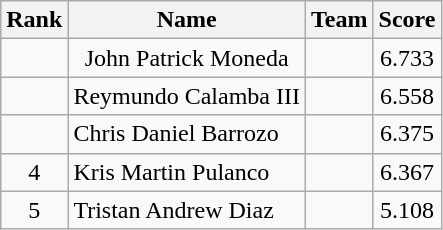<table class="wikitable" style="text-align:center">
<tr>
<th>Rank</th>
<th>Name</th>
<th>Team</th>
<th>Score</th>
</tr>
<tr>
<td></td>
<td>John Patrick Moneda</td>
<td></td>
<td>6.733</td>
</tr>
<tr>
<td></td>
<td align="left">Reymundo Calamba III</td>
<td align="left"></td>
<td>6.558</td>
</tr>
<tr>
<td></td>
<td align="left">Chris Daniel Barrozo</td>
<td align="left"></td>
<td>6.375</td>
</tr>
<tr>
<td>4</td>
<td align="left">Kris Martin Pulanco</td>
<td align="left"></td>
<td>6.367</td>
</tr>
<tr>
<td>5</td>
<td align="left">Tristan Andrew Diaz</td>
<td align="left"></td>
<td>5.108</td>
</tr>
</table>
